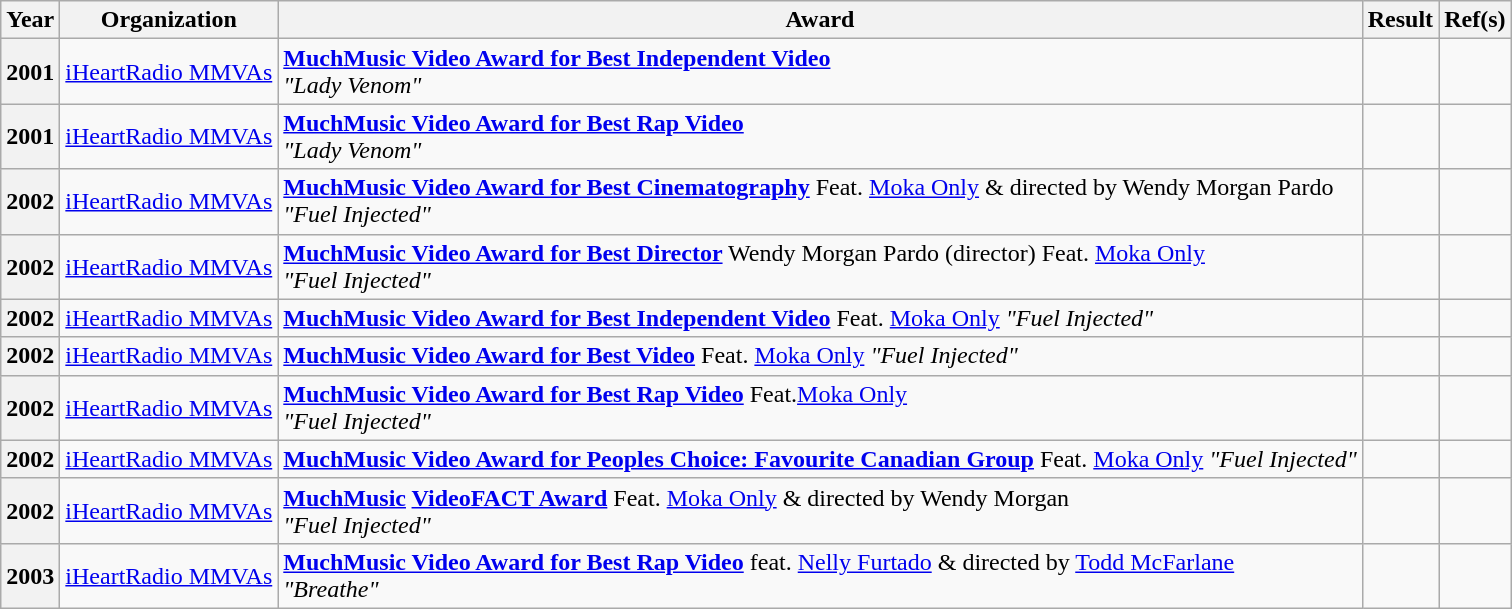<table class="wikitable plainrowheaders">
<tr align=center>
<th scope="col">Year</th>
<th scope="col">Organization</th>
<th scope="col">Award</th>
<th scope="col">Result</th>
<th scope="col">Ref(s)</th>
</tr>
<tr>
<th scope="row">2001</th>
<td><a href='#'>iHeartRadio MMVAs</a></td>
<td><strong><a href='#'>MuchMusic Video Award for Best Independent Video</a></strong><br><em>"Lady Venom"</em></td>
<td></td>
<td style="text-align:center;"></td>
</tr>
<tr>
<th scope="row">2001</th>
<td><a href='#'>iHeartRadio MMVAs</a></td>
<td><strong><a href='#'>MuchMusic Video Award for Best Rap Video</a></strong><br><em>"Lady Venom"</em></td>
<td></td>
<td style="text-align:center;"></td>
</tr>
<tr>
<th scope="row">2002</th>
<td><a href='#'>iHeartRadio MMVAs</a></td>
<td><strong><a href='#'>MuchMusic Video Award for Best Cinematography</a></strong> Feat. <a href='#'>Moka Only</a> & directed by Wendy Morgan Pardo<br><em>"Fuel Injected"</em></td>
<td></td>
<td style="text-align:center;"></td>
</tr>
<tr>
<th scope="row">2002</th>
<td><a href='#'>iHeartRadio MMVAs</a></td>
<td><strong><a href='#'>MuchMusic Video Award for Best Director</a></strong> Wendy Morgan Pardo (director) Feat. <a href='#'>Moka Only</a><br><em>"Fuel Injected"</em></td>
<td></td>
<td style="text-align:center;"></td>
</tr>
<tr>
<th scope="row">2002</th>
<td><a href='#'>iHeartRadio MMVAs</a></td>
<td><strong><a href='#'>MuchMusic Video Award for Best Independent Video</a></strong> Feat. <a href='#'>Moka Only</a> <em>"Fuel Injected"</em></td>
<td></td>
<td style="text-align:center;"></td>
</tr>
<tr>
<th scope="row">2002</th>
<td><a href='#'>iHeartRadio MMVAs</a></td>
<td><strong><a href='#'>MuchMusic Video Award for Best Video</a></strong> Feat. <a href='#'>Moka Only</a> <em>"Fuel Injected"</em></td>
<td></td>
<td style="text-align:center;"></td>
</tr>
<tr>
<th scope="row">2002</th>
<td><a href='#'>iHeartRadio MMVAs</a></td>
<td><strong><a href='#'>MuchMusic Video Award for Best Rap Video</a></strong> Feat.<a href='#'>Moka Only</a><br><em>"Fuel Injected"</em></td>
<td></td>
<td style="text-align:center;"></td>
</tr>
<tr>
<th scope="row">2002</th>
<td><a href='#'>iHeartRadio MMVAs</a></td>
<td><strong><a href='#'>MuchMusic Video Award for Peoples Choice: Favourite Canadian Group</a></strong> Feat. <a href='#'>Moka Only</a> <em>"Fuel Injected"</em></td>
<td></td>
<td style="text-align:center;"></td>
</tr>
<tr>
<th scope="row">2002</th>
<td><a href='#'>iHeartRadio MMVAs</a></td>
<td><strong><a href='#'>MuchMusic</a> <a href='#'>VideoFACT Award</a></strong> Feat. <a href='#'>Moka Only</a> & directed by Wendy Morgan<br><em>"Fuel Injected"</em></td>
<td></td>
<td style="text-align:center;"></td>
</tr>
<tr>
<th scope="row">2003</th>
<td><a href='#'>iHeartRadio MMVAs</a></td>
<td><strong> <a href='#'>MuchMusic Video Award for Best Rap Video</a></strong> feat. <a href='#'>Nelly Furtado</a> & directed by <a href='#'>Todd McFarlane</a><br><em>"Breathe" </em></td>
<td></td>
<td style="text-align:center;"></td>
</tr>
</table>
